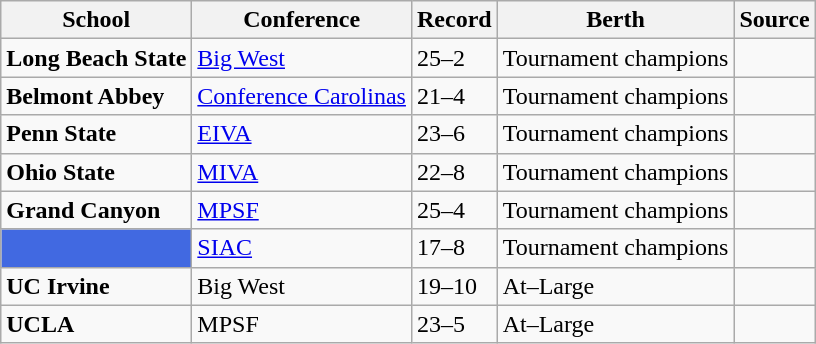<table class="wikitable sortable plainrowheaders">
<tr>
<th scope="col">School</th>
<th scope="col">Conference</th>
<th scope="col">Record</th>
<th scope="col">Berth</th>
<th scope="col">Source</th>
</tr>
<tr>
<td style=><strong>Long Beach State</strong></td>
<td><a href='#'>Big West</a></td>
<td>25–2</td>
<td>Tournament champions</td>
<td></td>
</tr>
<tr>
<td style=><strong>Belmont Abbey</strong></td>
<td><a href='#'>Conference Carolinas</a></td>
<td>21–4</td>
<td>Tournament champions</td>
<td></td>
</tr>
<tr>
<td style=><strong>Penn State</strong></td>
<td><a href='#'>EIVA</a></td>
<td>23–6</td>
<td>Tournament champions</td>
<td></td>
</tr>
<tr>
<td style=><strong>Ohio State</strong></td>
<td><a href='#'>MIVA</a></td>
<td>22–8</td>
<td>Tournament champions</td>
<td></td>
</tr>
<tr>
<td style=><strong>Grand Canyon</strong></td>
<td><a href='#'>MPSF</a></td>
<td>25–4</td>
<td>Tournament champions</td>
<td></td>
</tr>
<tr>
<td style="background:#4169e1"><strong><a href='#'></a></strong></td>
<td><a href='#'>SIAC</a></td>
<td>17–8</td>
<td>Tournament champions</td>
<td></td>
</tr>
<tr>
<td style=><strong>UC Irvine</strong></td>
<td>Big West</td>
<td>19–10</td>
<td>At–Large</td>
<td></td>
</tr>
<tr>
<td style=><strong>UCLA</strong></td>
<td>MPSF</td>
<td>23–5</td>
<td>At–Large</td>
<td></td>
</tr>
</table>
